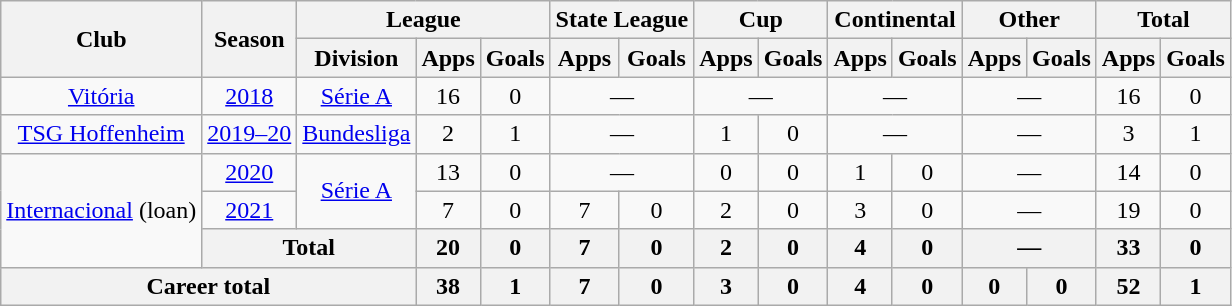<table class="wikitable" style="text-align:center">
<tr>
<th rowspan="2">Club</th>
<th rowspan="2">Season</th>
<th colspan="3">League</th>
<th colspan="2">State League</th>
<th colspan="2">Cup</th>
<th colspan="2">Continental</th>
<th colspan="2">Other</th>
<th colspan="2">Total</th>
</tr>
<tr>
<th>Division</th>
<th>Apps</th>
<th>Goals</th>
<th>Apps</th>
<th>Goals</th>
<th>Apps</th>
<th>Goals</th>
<th>Apps</th>
<th>Goals</th>
<th>Apps</th>
<th>Goals</th>
<th>Apps</th>
<th>Goals</th>
</tr>
<tr>
<td><a href='#'>Vitória</a></td>
<td><a href='#'>2018</a></td>
<td><a href='#'>Série A</a></td>
<td>16</td>
<td>0</td>
<td colspan="2">—</td>
<td colspan="2">—</td>
<td colspan="2">—</td>
<td colspan="2">—</td>
<td>16</td>
<td>0</td>
</tr>
<tr>
<td><a href='#'>TSG Hoffenheim</a></td>
<td><a href='#'>2019–20</a></td>
<td><a href='#'>Bundesliga</a></td>
<td>2</td>
<td>1</td>
<td colspan="2">—</td>
<td>1</td>
<td>0</td>
<td colspan="2">—</td>
<td colspan="2">—</td>
<td>3</td>
<td>1</td>
</tr>
<tr>
<td rowspan="3"><a href='#'>Internacional</a> (loan)</td>
<td><a href='#'>2020</a></td>
<td rowspan="2"><a href='#'>Série A</a></td>
<td>13</td>
<td>0</td>
<td colspan="2">—</td>
<td>0</td>
<td>0</td>
<td>1</td>
<td>0</td>
<td colspan="2">—</td>
<td>14</td>
<td>0</td>
</tr>
<tr>
<td><a href='#'>2021</a></td>
<td>7</td>
<td>0</td>
<td>7</td>
<td>0</td>
<td>2</td>
<td>0</td>
<td>3</td>
<td>0</td>
<td colspan="2">—</td>
<td>19</td>
<td>0</td>
</tr>
<tr>
<th colspan="2">Total</th>
<th>20</th>
<th>0</th>
<th>7</th>
<th>0</th>
<th>2</th>
<th>0</th>
<th>4</th>
<th>0</th>
<th colspan="2">—</th>
<th>33</th>
<th>0</th>
</tr>
<tr>
<th colspan="3">Career total</th>
<th>38</th>
<th>1</th>
<th>7</th>
<th>0</th>
<th>3</th>
<th>0</th>
<th>4</th>
<th>0</th>
<th>0</th>
<th>0</th>
<th>52</th>
<th>1</th>
</tr>
</table>
